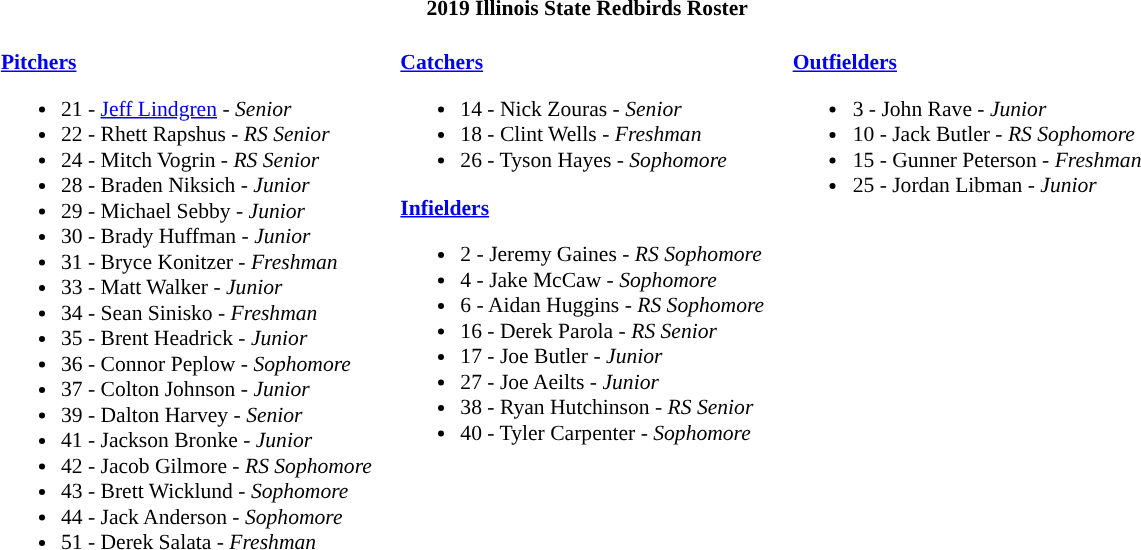<table class="toccolours" style="border-collapse:collapse; font-size:90%;">
<tr>
<th colspan="7">2019 Illinois State Redbirds Roster</th>
</tr>
<tr>
<td width="03"> </td>
<td valign="top"><br><strong><a href='#'>Pitchers</a></strong><ul><li>21 - <a href='#'>Jeff Lindgren</a> - <em>Senior</em></li><li>22 - Rhett Rapshus - <em>RS Senior</em></li><li>24 - Mitch Vogrin - <em>RS Senior</em></li><li>28 - Braden Niksich - <em>Junior</em></li><li>29 - Michael Sebby - <em>Junior</em></li><li>30 - Brady Huffman - <em>Junior</em></li><li>31 - Bryce Konitzer - <em>Freshman</em></li><li>33 - Matt Walker - <em>Junior</em></li><li>34 - Sean Sinisko - <em>Freshman</em></li><li>35 - Brent Headrick - <em>Junior</em></li><li>36 - Connor Peplow - <em>Sophomore</em></li><li>37 - Colton Johnson - <em>Junior</em></li><li>39 - Dalton Harvey - <em>Senior</em></li><li>41 - Jackson Bronke - <em>Junior</em></li><li>42 - Jacob Gilmore - <em>RS Sophomore</em></li><li>43 - Brett Wicklund - <em>Sophomore</em></li><li>44 - Jack Anderson - <em>Sophomore</em></li><li>51 - Derek Salata - <em>Freshman</em></li></ul></td>
<td width="15"> </td>
<td valign="top"><br><strong><a href='#'>Catchers</a></strong><ul><li>14 - Nick Zouras - <em>Senior</em></li><li>18 - Clint Wells - <em>Freshman</em></li><li>26 - Tyson Hayes - <em>Sophomore</em></li></ul><strong><a href='#'>Infielders</a></strong><ul><li>2 - Jeremy Gaines - <em>RS Sophomore</em></li><li>4 - Jake McCaw - <em>Sophomore</em></li><li>6 - Aidan Huggins - <em>RS Sophomore</em></li><li>16 - Derek Parola - <em>RS Senior</em></li><li>17 - Joe Butler - <em>Junior</em></li><li>27 - Joe Aeilts - <em>Junior</em></li><li>38 - Ryan Hutchinson - <em>RS Senior</em></li><li>40 - Tyler Carpenter - <em>Sophomore</em></li></ul></td>
<td width="15"> </td>
<td valign="top"><br><strong><a href='#'>Outfielders</a></strong><ul><li>3 - John Rave - <em>Junior</em></li><li>10 - Jack Butler - <em>RS Sophomore</em></li><li>15 - Gunner Peterson - <em>Freshman</em></li><li>25 - Jordan Libman - <em>Junior</em></li></ul></td>
<td width="25"> </td>
</tr>
</table>
